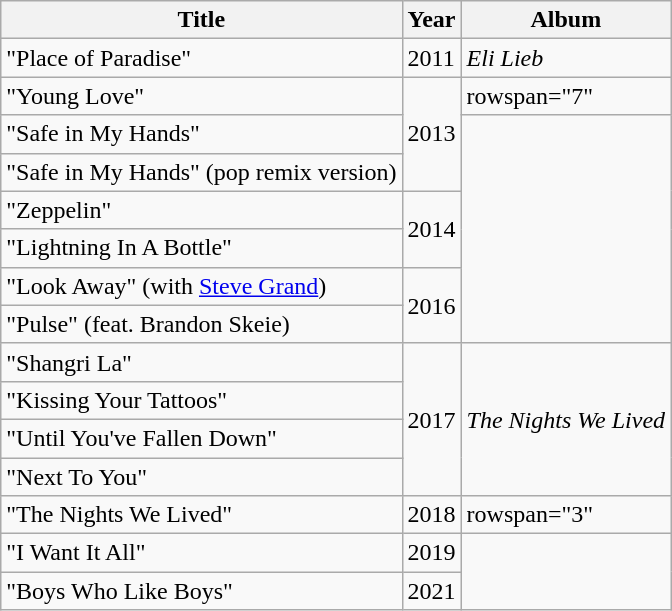<table class="wikitable">
<tr>
<th>Title</th>
<th>Year</th>
<th>Album</th>
</tr>
<tr>
<td>"Place of Paradise"</td>
<td>2011</td>
<td><em>Eli Lieb</em></td>
</tr>
<tr>
<td>"Young Love"</td>
<td rowspan="3">2013</td>
<td>rowspan="7"  </td>
</tr>
<tr>
<td>"Safe in My Hands"</td>
</tr>
<tr>
<td>"Safe in My Hands" (pop remix version)</td>
</tr>
<tr>
<td>"Zeppelin"</td>
<td rowspan="2">2014</td>
</tr>
<tr>
<td>"Lightning In A Bottle"</td>
</tr>
<tr>
<td>"Look Away" (with <a href='#'>Steve Grand</a>)</td>
<td rowspan="2">2016</td>
</tr>
<tr>
<td>"Pulse" (feat. Brandon Skeie)</td>
</tr>
<tr>
<td>"Shangri La"</td>
<td rowspan="4">2017</td>
<td rowspan="4"><em>The Nights We Lived</em></td>
</tr>
<tr>
<td>"Kissing Your Tattoos"</td>
</tr>
<tr>
<td>"Until You've Fallen Down"</td>
</tr>
<tr>
<td>"Next To You"</td>
</tr>
<tr>
<td>"The Nights We Lived"</td>
<td>2018</td>
<td>rowspan="3"  </td>
</tr>
<tr>
<td>"I Want It All"</td>
<td>2019</td>
</tr>
<tr>
<td>"Boys Who Like Boys"</td>
<td>2021</td>
</tr>
</table>
